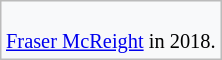<table style="float:left; margin:0.1em 0.5em 1.5em 0; border:1px solid #bbb; background-color:#f8f9fa;">
<tr style="font-size:85%; padding:5px 1px;">
<td style="vertical-align: top;"><br><a href='#'>Fraser McReight</a> in 2018.</td>
</tr>
</table>
